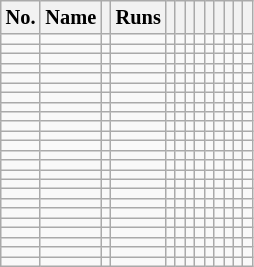<table class="wikitable sortable"  style="font-size:85%;">
<tr style="text-align:center;">
<th>No.</th>
<th>Name</th>
<th></th>
<th>Runs</th>
<th></th>
<th></th>
<th></th>
<th></th>
<th></th>
<th></th>
<th></th>
<th></th>
<th></th>
</tr>
<tr style="text-align:center;">
<td></td>
<td></td>
<td></td>
<td></td>
<td></td>
<td></td>
<td></td>
<td></td>
<td></td>
<td></td>
<td></td>
<td></td>
<td></td>
</tr>
<tr style="text-align:center;">
<td></td>
<td></td>
<td></td>
<td></td>
<td></td>
<td></td>
<td></td>
<td></td>
<td></td>
<td></td>
<td></td>
<td></td>
<td></td>
</tr>
<tr style="text-align:center;">
<td></td>
<td></td>
<td></td>
<td></td>
<td></td>
<td></td>
<td></td>
<td></td>
<td></td>
<td></td>
<td></td>
<td></td>
<td></td>
</tr>
<tr style="text-align:center;">
<td></td>
<td></td>
<td></td>
<td></td>
<td></td>
<td></td>
<td></td>
<td></td>
<td></td>
<td></td>
<td></td>
<td></td>
<td></td>
</tr>
<tr style="text-align:center;">
<td></td>
<td></td>
<td></td>
<td></td>
<td></td>
<td></td>
<td></td>
<td></td>
<td></td>
<td></td>
<td></td>
<td></td>
<td></td>
</tr>
<tr style="text-align:center;">
<td></td>
<td></td>
<td></td>
<td></td>
<td></td>
<td></td>
<td></td>
<td></td>
<td></td>
<td></td>
<td></td>
<td></td>
<td></td>
</tr>
<tr style="text-align:center;">
<td></td>
<td></td>
<td></td>
<td></td>
<td></td>
<td></td>
<td></td>
<td></td>
<td></td>
<td></td>
<td></td>
<td></td>
<td></td>
</tr>
<tr style="text-align:center;">
<td></td>
<td></td>
<td></td>
<td></td>
<td></td>
<td></td>
<td></td>
<td></td>
<td></td>
<td></td>
<td></td>
<td></td>
<td></td>
</tr>
<tr style="text-align:center;">
<td></td>
<td></td>
<td></td>
<td></td>
<td></td>
<td></td>
<td></td>
<td></td>
<td></td>
<td></td>
<td></td>
<td></td>
<td></td>
</tr>
<tr style="text-align:center;">
<td></td>
<td></td>
<td></td>
<td></td>
<td></td>
<td></td>
<td></td>
<td></td>
<td></td>
<td></td>
<td></td>
<td></td>
<td></td>
</tr>
<tr style="text-align:center;">
<td></td>
<td></td>
<td></td>
<td></td>
<td></td>
<td></td>
<td></td>
<td></td>
<td></td>
<td></td>
<td></td>
<td></td>
<td></td>
</tr>
<tr style="text-align:center;">
<td></td>
<td></td>
<td></td>
<td></td>
<td></td>
<td></td>
<td></td>
<td></td>
<td></td>
<td></td>
<td></td>
<td></td>
<td></td>
</tr>
<tr style="text-align:center;">
<td></td>
<td></td>
<td></td>
<td></td>
<td></td>
<td></td>
<td></td>
<td></td>
<td></td>
<td></td>
<td></td>
<td></td>
<td></td>
</tr>
<tr style="text-align:center;">
<td></td>
<td></td>
<td></td>
<td></td>
<td></td>
<td></td>
<td></td>
<td></td>
<td></td>
<td></td>
<td></td>
<td></td>
<td></td>
</tr>
<tr style="text-align:center;">
<td></td>
<td></td>
<td></td>
<td></td>
<td></td>
<td></td>
<td></td>
<td></td>
<td></td>
<td></td>
<td></td>
<td></td>
<td></td>
</tr>
<tr style="text-align:center;">
<td></td>
<td></td>
<td></td>
<td></td>
<td></td>
<td></td>
<td></td>
<td></td>
<td></td>
<td></td>
<td></td>
<td></td>
<td></td>
</tr>
<tr style="text-align:center;">
<td></td>
<td></td>
<td></td>
<td></td>
<td></td>
<td></td>
<td></td>
<td></td>
<td></td>
<td></td>
<td></td>
<td></td>
<td></td>
</tr>
<tr style="text-align:center;">
<td></td>
<td></td>
<td></td>
<td></td>
<td></td>
<td></td>
<td></td>
<td></td>
<td></td>
<td></td>
<td></td>
<td></td>
<td></td>
</tr>
<tr style="text-align:center;">
<td></td>
<td></td>
<td></td>
<td></td>
<td></td>
<td></td>
<td></td>
<td></td>
<td></td>
<td></td>
<td></td>
<td></td>
<td></td>
</tr>
<tr style="text-align:center;">
<td></td>
<td></td>
<td></td>
<td></td>
<td></td>
<td></td>
<td></td>
<td></td>
<td></td>
<td></td>
<td></td>
<td></td>
<td></td>
</tr>
<tr style="text-align:center;">
<td></td>
<td></td>
<td></td>
<td></td>
<td></td>
<td></td>
<td></td>
<td></td>
<td></td>
<td></td>
<td></td>
<td></td>
<td></td>
</tr>
<tr style="text-align:center;">
<td></td>
<td></td>
<td></td>
<td></td>
<td></td>
<td></td>
<td></td>
<td></td>
<td></td>
<td></td>
<td></td>
<td></td>
<td></td>
</tr>
<tr style="text-align:center;">
<td></td>
<td></td>
<td></td>
<td></td>
<td></td>
<td></td>
<td></td>
<td></td>
<td></td>
<td></td>
<td></td>
<td></td>
<td></td>
</tr>
<tr style="text-align:center;">
<td></td>
<td></td>
<td></td>
<td></td>
<td></td>
<td></td>
<td></td>
<td></td>
<td></td>
<td></td>
<td></td>
<td></td>
<td></td>
</tr>
</table>
